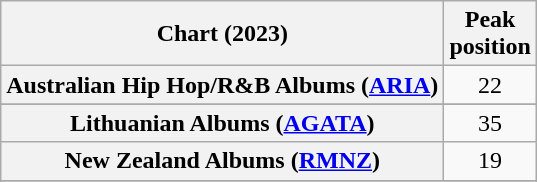<table class="wikitable sortable plainrowheaders" style="text-align:center">
<tr>
<th scope="col">Chart (2023)</th>
<th scope="col">Peak<br>position</th>
</tr>
<tr>
<th scope="row">Australian Hip Hop/R&B Albums (<a href='#'>ARIA</a>)</th>
<td>22</td>
</tr>
<tr>
</tr>
<tr>
</tr>
<tr>
</tr>
<tr>
</tr>
<tr>
</tr>
<tr>
</tr>
<tr>
</tr>
<tr>
</tr>
<tr>
<th scope="row">Lithuanian Albums (<a href='#'>AGATA</a>)</th>
<td>35</td>
</tr>
<tr>
<th scope="row">New Zealand Albums (<a href='#'>RMNZ</a>)</th>
<td>19</td>
</tr>
<tr>
</tr>
<tr>
</tr>
<tr>
</tr>
<tr>
</tr>
<tr>
</tr>
</table>
